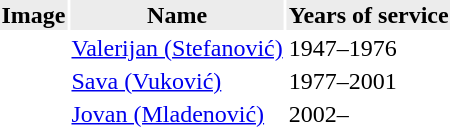<table>
<tr style="background: #ececec;">
<th>Image</th>
<th>Name</th>
<th>Years of service</th>
</tr>
<tr>
<td></td>
<td><a href='#'>Valerijan (Stefanović)</a></td>
<td>1947–1976</td>
</tr>
<tr>
<td></td>
<td><a href='#'>Sava (Vuković)</a></td>
<td>1977–2001</td>
</tr>
<tr>
<td></td>
<td><a href='#'>Jovan (Mladenović)</a></td>
<td>2002–</td>
</tr>
</table>
